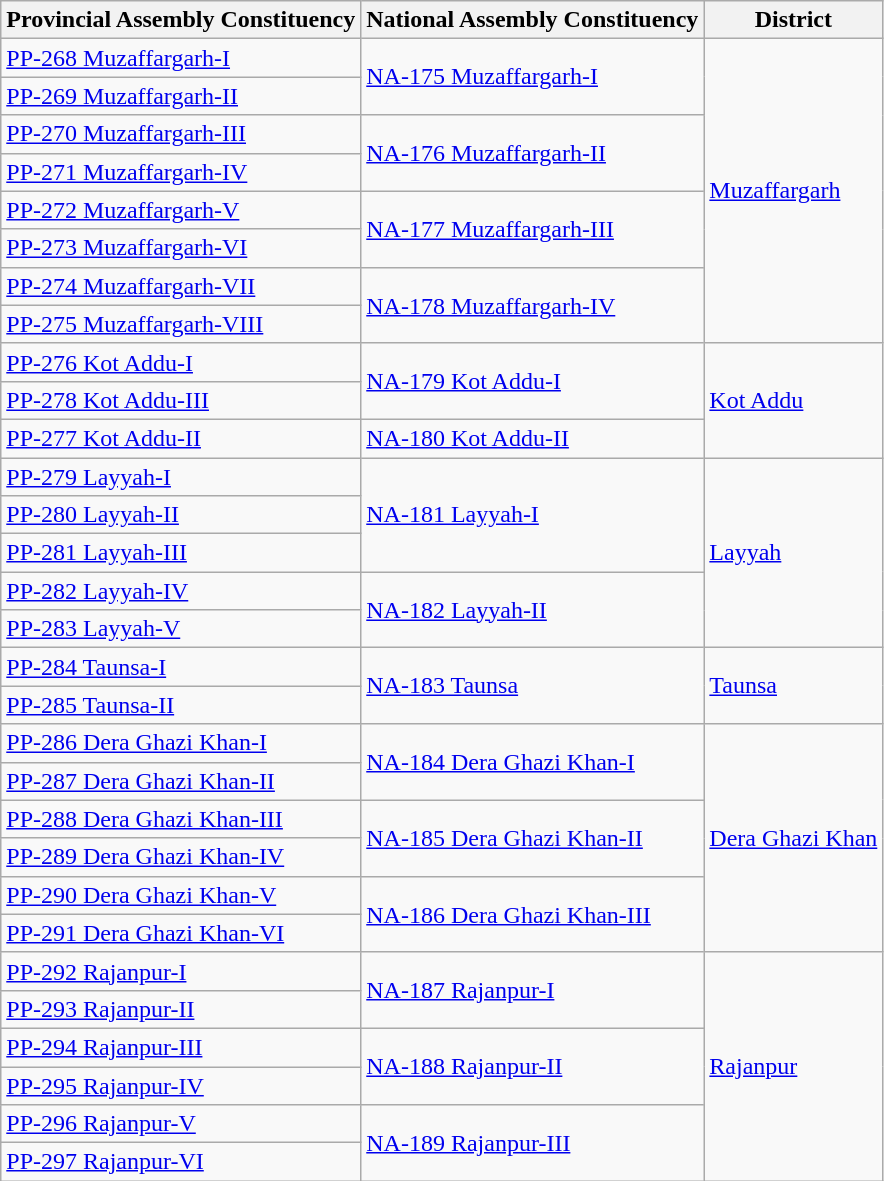<table class="wikitable sortable static-row-numbers static-row-header-hash">
<tr>
<th>Provincial Assembly Constituency</th>
<th>National Assembly Constituency</th>
<th>District</th>
</tr>
<tr>
<td><a href='#'>PP-268 Muzaffargarh-I</a></td>
<td rowspan="2"><a href='#'>NA-175 Muzaffargarh-I</a></td>
<td rowspan="8"><a href='#'>Muzaffargarh</a></td>
</tr>
<tr>
<td><a href='#'>PP-269 Muzaffargarh-II</a></td>
</tr>
<tr>
<td><a href='#'>PP-270 Muzaffargarh-III</a></td>
<td rowspan="2"><a href='#'>NA-176 Muzaffargarh-II</a></td>
</tr>
<tr>
<td><a href='#'>PP-271 Muzaffargarh-IV</a></td>
</tr>
<tr>
<td><a href='#'>PP-272 Muzaffargarh-V</a></td>
<td rowspan="2"><a href='#'>NA-177 Muzaffargarh-III</a></td>
</tr>
<tr>
<td><a href='#'>PP-273 Muzaffargarh-VI</a></td>
</tr>
<tr>
<td><a href='#'>PP-274 Muzaffargarh-VII</a></td>
<td rowspan="2"><a href='#'>NA-178 Muzaffargarh-IV</a></td>
</tr>
<tr>
<td><a href='#'>PP-275 Muzaffargarh-VIII</a></td>
</tr>
<tr>
<td><a href='#'>PP-276 Kot Addu-I</a></td>
<td rowspan="2"><a href='#'>NA-179 Kot Addu-I</a></td>
<td rowspan="3"><a href='#'>Kot Addu</a></td>
</tr>
<tr>
<td><a href='#'>PP-278 Kot Addu-III</a></td>
</tr>
<tr>
<td><a href='#'>PP-277 Kot Addu-II</a></td>
<td><a href='#'>NA-180 Kot Addu-II</a></td>
</tr>
<tr>
<td><a href='#'>PP-279 Layyah-I</a></td>
<td rowspan="3"><a href='#'>NA-181 Layyah-I</a></td>
<td rowspan="5"><a href='#'>Layyah</a></td>
</tr>
<tr>
<td><a href='#'>PP-280 Layyah-II</a></td>
</tr>
<tr>
<td><a href='#'>PP-281 Layyah-III</a></td>
</tr>
<tr>
<td><a href='#'>PP-282 Layyah-IV</a></td>
<td rowspan="2"><a href='#'>NA-182 Layyah-II</a></td>
</tr>
<tr>
<td><a href='#'>PP-283 Layyah-V</a></td>
</tr>
<tr>
<td><a href='#'>PP-284 Taunsa-I</a></td>
<td rowspan="2"><a href='#'>NA-183 Taunsa</a></td>
<td rowspan="2"><a href='#'>Taunsa</a></td>
</tr>
<tr>
<td><a href='#'>PP-285 Taunsa-II</a></td>
</tr>
<tr>
<td><a href='#'>PP-286 Dera Ghazi Khan-I</a></td>
<td rowspan="2"><a href='#'>NA-184 Dera Ghazi Khan-I</a></td>
<td rowspan="6"><a href='#'>Dera Ghazi Khan</a></td>
</tr>
<tr>
<td><a href='#'>PP-287 Dera Ghazi Khan-II</a></td>
</tr>
<tr>
<td><a href='#'>PP-288 Dera Ghazi Khan-III</a></td>
<td rowspan="2"><a href='#'>NA-185 Dera Ghazi Khan-II</a></td>
</tr>
<tr>
<td><a href='#'>PP-289 Dera Ghazi Khan-IV</a></td>
</tr>
<tr>
<td><a href='#'>PP-290 Dera Ghazi Khan-V</a></td>
<td rowspan="2"><a href='#'>NA-186 Dera Ghazi Khan-III</a></td>
</tr>
<tr>
<td><a href='#'>PP-291 Dera Ghazi Khan-VI</a></td>
</tr>
<tr>
<td><a href='#'>PP-292 Rajanpur-I</a></td>
<td rowspan="2"><a href='#'>NA-187 Rajanpur-I</a></td>
<td rowspan="6"><a href='#'>Rajanpur</a></td>
</tr>
<tr>
<td><a href='#'>PP-293 Rajanpur-II</a></td>
</tr>
<tr>
<td><a href='#'>PP-294 Rajanpur-III</a></td>
<td rowspan="2"><a href='#'>NA-188 Rajanpur-II</a></td>
</tr>
<tr>
<td><a href='#'>PP-295 Rajanpur-IV</a></td>
</tr>
<tr>
<td><a href='#'>PP-296 Rajanpur-V</a></td>
<td rowspan="2"><a href='#'>NA-189 Rajanpur-III</a></td>
</tr>
<tr>
<td><a href='#'>PP-297 Rajanpur-VI</a></td>
</tr>
</table>
